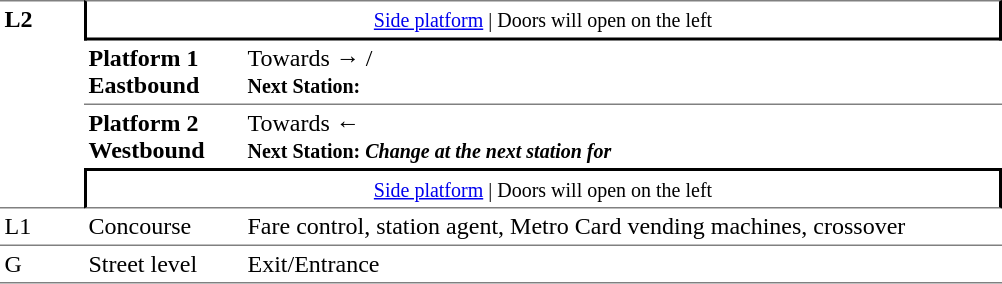<table table border=0 cellspacing=0 cellpadding=3>
<tr>
<td style="border-top:solid 1px grey;border-bottom:solid 1px grey;" width=50 rowspan=4 valign=top><strong>L2</strong></td>
<td style="border-top:solid 1px grey;border-right:solid 2px black;border-left:solid 2px black;border-bottom:solid 2px black;text-align:center;" colspan=2><small><a href='#'>Side platform</a> | Doors will open on the left </small></td>
</tr>
<tr>
<td style="border-bottom:solid 1px grey;" width=100><span><strong>Platform 1</strong><br><strong>Eastbound</strong></span></td>
<td style="border-bottom:solid 1px grey;" width=500>Towards →  / <br><small><strong>Next Station:</strong> </small></td>
</tr>
<tr>
<td><span><strong>Platform 2</strong><br><strong>Westbound</strong></span></td>
<td><span></span>Towards ← <br><small><strong>Next Station:</strong> </small> <small><strong><em>Change at the next station for <strong><em></small></td>
</tr>
<tr>
<td style="border-top:solid 2px black;border-right:solid 2px black;border-left:solid 2px black;border-bottom:solid 1px grey;text-align:center;" colspan=2><small><a href='#'>Side platform</a> | Doors will open on the left </small></td>
</tr>
<tr>
<td valign=top></strong>L1<strong></td>
<td valign=top>Concourse</td>
<td valign=top>Fare control, station agent, Metro Card vending machines, crossover</td>
</tr>
<tr>
<td style="border-bottom:solid 1px grey;border-top:solid 1px grey;" width=50 valign=top></strong>G<strong></td>
<td style="border-top:solid 1px grey;border-bottom:solid 1px grey;" width=100 valign=top>Street level</td>
<td style="border-top:solid 1px grey;border-bottom:solid 1px grey;" width=500 valign=top>Exit/Entrance</td>
</tr>
</table>
